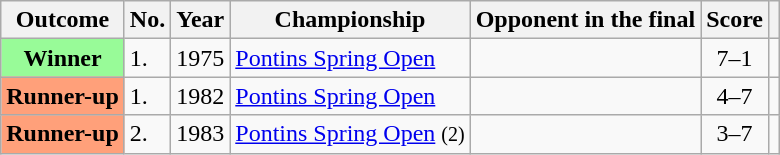<table class="sortable wikitable plainrowheaders">
<tr>
<th scope="col">Outcome</th>
<th scope="col">No.</th>
<th scope="col">Year</th>
<th scope="col">Championship</th>
<th scope="col">Opponent in the final</th>
<th scope="col">Score</th>
<th scope="col" class=unsortable></th>
</tr>
<tr>
<th scope="row" style="background:#98FB98">Winner</th>
<td>1.</td>
<td>1975</td>
<td><a href='#'>Pontins Spring Open</a></td>
<td data-sort-value="Virgo, John"></td>
<td align="center">7–1</td>
<td align="center"></td>
</tr>
<tr>
<th scope="row" style="background:#ffa07a;">Runner-up</th>
<td>1.</td>
<td>1982</td>
<td><a href='#'>Pontins Spring Open</a></td>
<td data-sort-value="Parrott, John"></td>
<td align="center">4–7</td>
<td align="center"></td>
</tr>
<tr>
<th scope="row" style="background:#ffa07a;">Runner-up</th>
<td>2.</td>
<td>1983</td>
<td><a href='#'>Pontins Spring Open</a> <small>(2)</small></td>
<td data-sort-value="Griffiths, Terry"></td>
<td align="center">3–7</td>
<td align="center"></td>
</tr>
</table>
